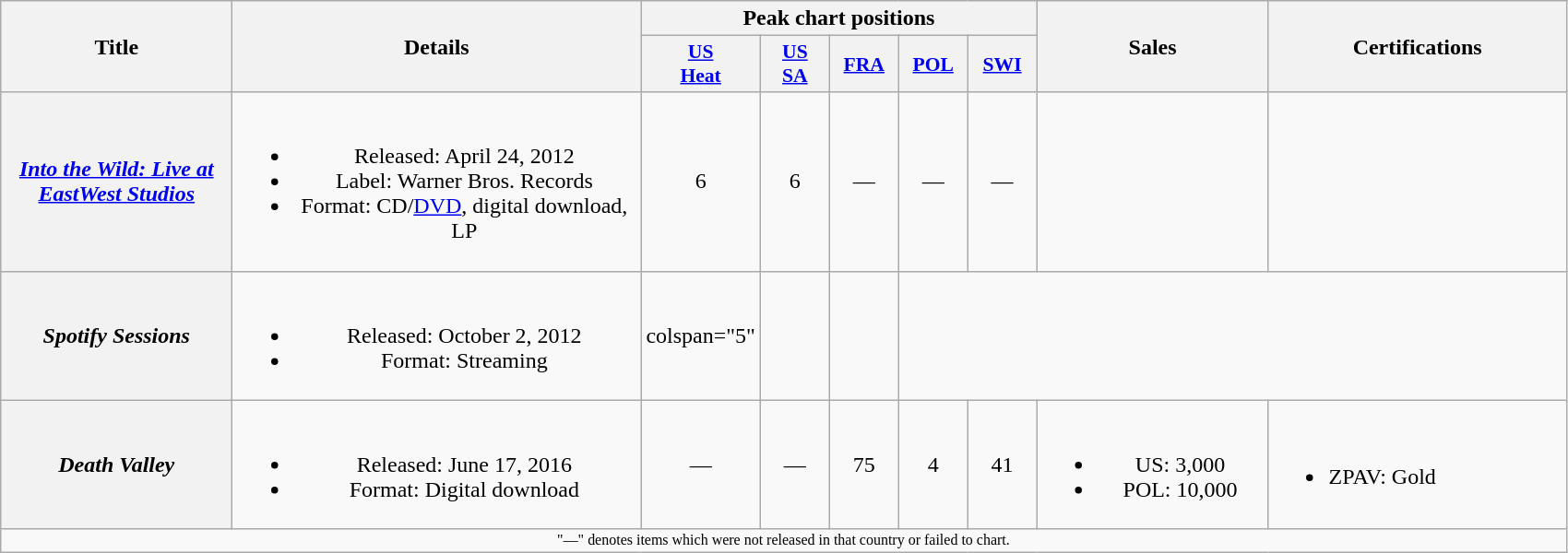<table class="wikitable plainrowheaders" style="text-align:center;">
<tr>
<th scope="col" rowspan="2" style="width:10em;">Title</th>
<th scope="col" rowspan="2" style="width:18em;">Details</th>
<th scope="col" colspan="5">Peak chart positions</th>
<th scope="col" rowspan="2" style="width:10em;">Sales</th>
<th scope="col" rowspan="2" style="width:13em;">Certifications</th>
</tr>
<tr>
<th scope="col" style="width:3em;font-size:90%;"><a href='#'>US<br>Heat</a><br></th>
<th scope="col" style="width:3em;font-size:90%;"><a href='#'>US<br>SA</a><br></th>
<th scope="col" style="width:3em;font-size:90%;"><a href='#'>FRA</a><br></th>
<th scope="col" style="width:3em;font-size:90%;"><a href='#'>POL</a><br></th>
<th scope="col" style="width:3em;font-size:90%;"><a href='#'>SWI</a><br></th>
</tr>
<tr>
<th scope="row"><em><a href='#'>Into the Wild: Live at EastWest Studios</a></em></th>
<td><br><ul><li>Released: April 24, 2012</li><li>Label: Warner Bros. Records</li><li>Format: CD/<a href='#'>DVD</a>, digital download, LP</li></ul></td>
<td>6</td>
<td>6</td>
<td>—</td>
<td>—</td>
<td>—</td>
<td></td>
<td></td>
</tr>
<tr>
<th scope="row"><em>Spotify Sessions</em></th>
<td><br><ul><li>Released: October 2, 2012</li><li>Format: Streaming</li></ul></td>
<td>colspan="5" </td>
<td></td>
<td></td>
</tr>
<tr>
<th scope="row"><em>Death Valley</em></th>
<td><br><ul><li>Released: June 17, 2016</li><li>Format: Digital download</li></ul></td>
<td>—</td>
<td>—</td>
<td>75</td>
<td>4</td>
<td>41</td>
<td><br><ul><li>US: 3,000</li><li>POL: 10,000</li></ul></td>
<td style="text-align:left;"><br><ul><li>ZPAV: Gold</li></ul></td>
</tr>
<tr>
<td colspan="9" style="text-align:center; font-size:8pt;">"—" denotes items which were not released in that country or failed to chart.</td>
</tr>
</table>
